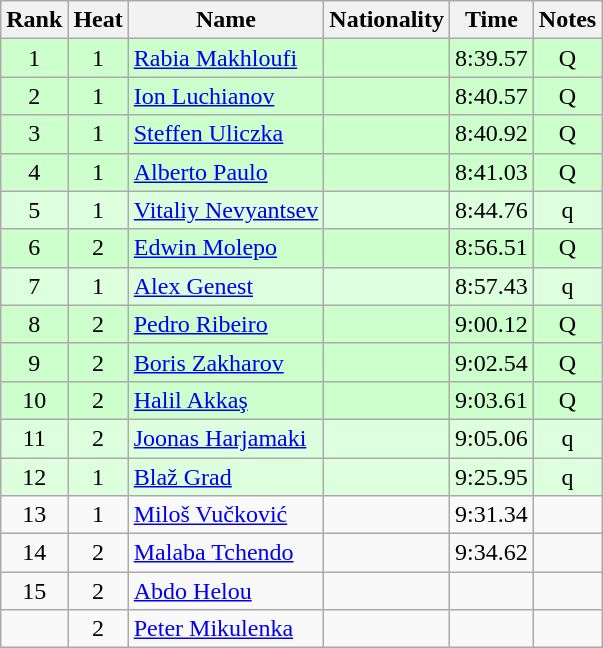<table class="wikitable sortable" style="text-align:center">
<tr>
<th>Rank</th>
<th>Heat</th>
<th>Name</th>
<th>Nationality</th>
<th>Time</th>
<th>Notes</th>
</tr>
<tr bgcolor=ccffcc>
<td>1</td>
<td>1</td>
<td align=left><a href='#'>Rabia Makhloufi</a></td>
<td align=left></td>
<td>8:39.57</td>
<td>Q</td>
</tr>
<tr bgcolor=ccffcc>
<td>2</td>
<td>1</td>
<td align=left><a href='#'>Ion Luchianov</a></td>
<td align=left></td>
<td>8:40.57</td>
<td>Q</td>
</tr>
<tr bgcolor=ccffcc>
<td>3</td>
<td>1</td>
<td align=left><a href='#'>Steffen Uliczka</a></td>
<td align=left></td>
<td>8:40.92</td>
<td>Q</td>
</tr>
<tr bgcolor=ccffcc>
<td>4</td>
<td>1</td>
<td align=left><a href='#'>Alberto Paulo</a></td>
<td align=left></td>
<td>8:41.03</td>
<td>Q</td>
</tr>
<tr bgcolor=ddffdd>
<td>5</td>
<td>1</td>
<td align=left><a href='#'>Vitaliy Nevyantsev</a></td>
<td align=left></td>
<td>8:44.76</td>
<td>q</td>
</tr>
<tr bgcolor=ccffcc>
<td>6</td>
<td>2</td>
<td align=left><a href='#'>Edwin Molepo</a></td>
<td align=left></td>
<td>8:56.51</td>
<td>Q</td>
</tr>
<tr bgcolor=ddffdd>
<td>7</td>
<td>1</td>
<td align=left><a href='#'>Alex Genest</a></td>
<td align=left></td>
<td>8:57.43</td>
<td>q</td>
</tr>
<tr bgcolor=ccffcc>
<td>8</td>
<td>2</td>
<td align=left><a href='#'>Pedro Ribeiro</a></td>
<td align=left></td>
<td>9:00.12</td>
<td>Q</td>
</tr>
<tr bgcolor=ccffcc>
<td>9</td>
<td>2</td>
<td align=left><a href='#'>Boris Zakharov</a></td>
<td align=left></td>
<td>9:02.54</td>
<td>Q</td>
</tr>
<tr bgcolor=ccffcc>
<td>10</td>
<td>2</td>
<td align=left><a href='#'>Halil Akkaş</a></td>
<td align=left></td>
<td>9:03.61</td>
<td>Q</td>
</tr>
<tr bgcolor=ddffdd>
<td>11</td>
<td>2</td>
<td align=left><a href='#'>Joonas Harjamaki</a></td>
<td align=left></td>
<td>9:05.06</td>
<td>q</td>
</tr>
<tr bgcolor=ddffdd>
<td>12</td>
<td>1</td>
<td align=left><a href='#'>Blaž Grad</a></td>
<td align=left></td>
<td>9:25.95</td>
<td>q</td>
</tr>
<tr>
<td>13</td>
<td>1</td>
<td align=left><a href='#'>Miloš Vučković</a></td>
<td align=left></td>
<td>9:31.34</td>
<td></td>
</tr>
<tr>
<td>14</td>
<td>2</td>
<td align=left><a href='#'>Malaba Tchendo</a></td>
<td align=left></td>
<td>9:34.62</td>
<td></td>
</tr>
<tr>
<td>15</td>
<td>2</td>
<td align=left><a href='#'>Abdo Helou</a></td>
<td align=left></td>
<td></td>
<td></td>
</tr>
<tr>
<td></td>
<td>2</td>
<td align=left><a href='#'>Peter Mikulenka</a></td>
<td align=left></td>
<td></td>
<td></td>
</tr>
</table>
